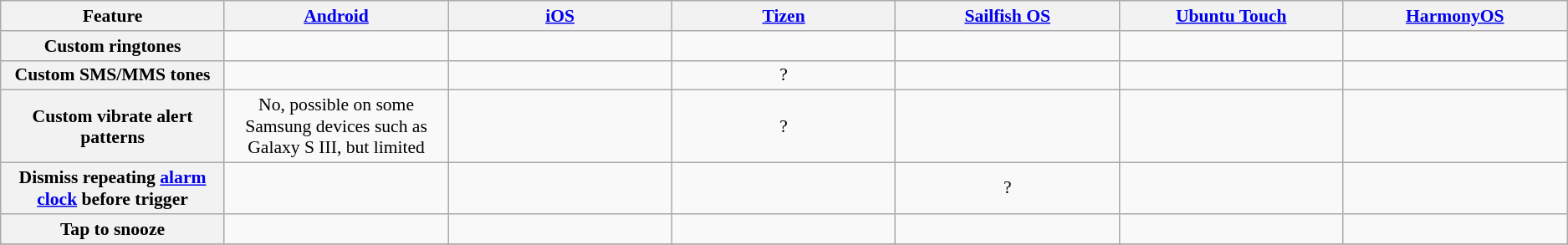<table class="wikitable" style="font-size:90%; text-align: center; width: auto">
<tr>
<th width="10%">Feature</th>
<th width="10%"><a href='#'>Android</a></th>
<th width="10%"><a href='#'>iOS</a></th>
<th width="10%"><a href='#'>Tizen</a></th>
<th width="10%"><a href='#'>Sailfish OS</a></th>
<th width="10%"><a href='#'>Ubuntu Touch</a></th>
<th width="10%"><a href='#'>HarmonyOS</a></th>
</tr>
<tr>
<th>Custom ringtones</th>
<td></td>
<td></td>
<td></td>
<td></td>
<td></td>
<td></td>
</tr>
<tr>
<th>Custom SMS/MMS tones</th>
<td></td>
<td></td>
<td>?</td>
<td></td>
<td></td>
<td></td>
</tr>
<tr>
<th>Custom vibrate alert patterns</th>
<td>No, possible on some Samsung devices such as Galaxy S III, but limited</td>
<td></td>
<td>?</td>
<td></td>
<td></td>
<td></td>
</tr>
<tr>
<th>Dismiss repeating <a href='#'>alarm clock</a> before trigger</th>
<td></td>
<td></td>
<td></td>
<td>?</td>
<td></td>
<td></td>
</tr>
<tr>
<th>Tap to snooze</th>
<td></td>
<td></td>
<td></td>
<td></td>
<td></td>
<td></td>
</tr>
<tr>
</tr>
</table>
